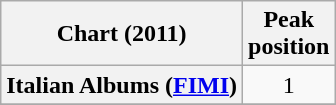<table class="wikitable sortable plainrowheaders" style="text-align:center">
<tr>
<th scope="col">Chart (2011)</th>
<th scope="col">Peak<br>position</th>
</tr>
<tr>
<th scope="row">Italian Albums (<a href='#'>FIMI</a>)</th>
<td>1</td>
</tr>
<tr>
</tr>
</table>
